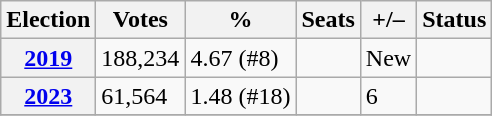<table class="wikitable" style="text-align:left;">
<tr>
<th>Election</th>
<th>Votes</th>
<th>%</th>
<th>Seats</th>
<th>+/–</th>
<th>Status</th>
</tr>
<tr>
<th><a href='#'>2019</a></th>
<td>188,234</td>
<td>4.67 (#8)</td>
<td></td>
<td>New</td>
<td></td>
</tr>
<tr>
<th><a href='#'>2023</a></th>
<td>61,564</td>
<td>1.48 (#18)</td>
<td></td>
<td> 6</td>
<td></td>
</tr>
<tr>
</tr>
</table>
